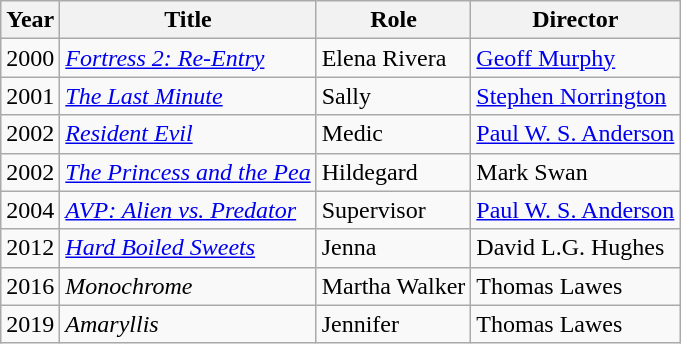<table class="wikitable">
<tr>
<th>Year</th>
<th>Title</th>
<th>Role</th>
<th>Director</th>
</tr>
<tr>
<td>2000</td>
<td><em><a href='#'>Fortress 2: Re-Entry</a></em></td>
<td>Elena Rivera</td>
<td><a href='#'>Geoff Murphy</a></td>
</tr>
<tr>
<td>2001</td>
<td><em><a href='#'>The Last Minute</a></em></td>
<td>Sally</td>
<td><a href='#'>Stephen Norrington</a></td>
</tr>
<tr>
<td>2002</td>
<td><em><a href='#'>Resident Evil</a></em></td>
<td>Medic</td>
<td><a href='#'>Paul W. S. Anderson</a></td>
</tr>
<tr>
<td>2002</td>
<td><em><a href='#'>The Princess and the Pea</a></em></td>
<td>Hildegard </td>
<td>Mark Swan</td>
</tr>
<tr>
<td>2004</td>
<td><em><a href='#'>AVP: Alien vs. Predator</a></em></td>
<td>Supervisor</td>
<td><a href='#'>Paul W. S. Anderson</a></td>
</tr>
<tr>
<td>2012</td>
<td><em><a href='#'>Hard Boiled Sweets</a></em></td>
<td>Jenna</td>
<td>David L.G. Hughes</td>
</tr>
<tr>
<td>2016</td>
<td><em>Monochrome</em></td>
<td>Martha Walker</td>
<td>Thomas Lawes</td>
</tr>
<tr>
<td>2019</td>
<td><em>Amaryllis</em></td>
<td>Jennifer</td>
<td>Thomas Lawes</td>
</tr>
</table>
